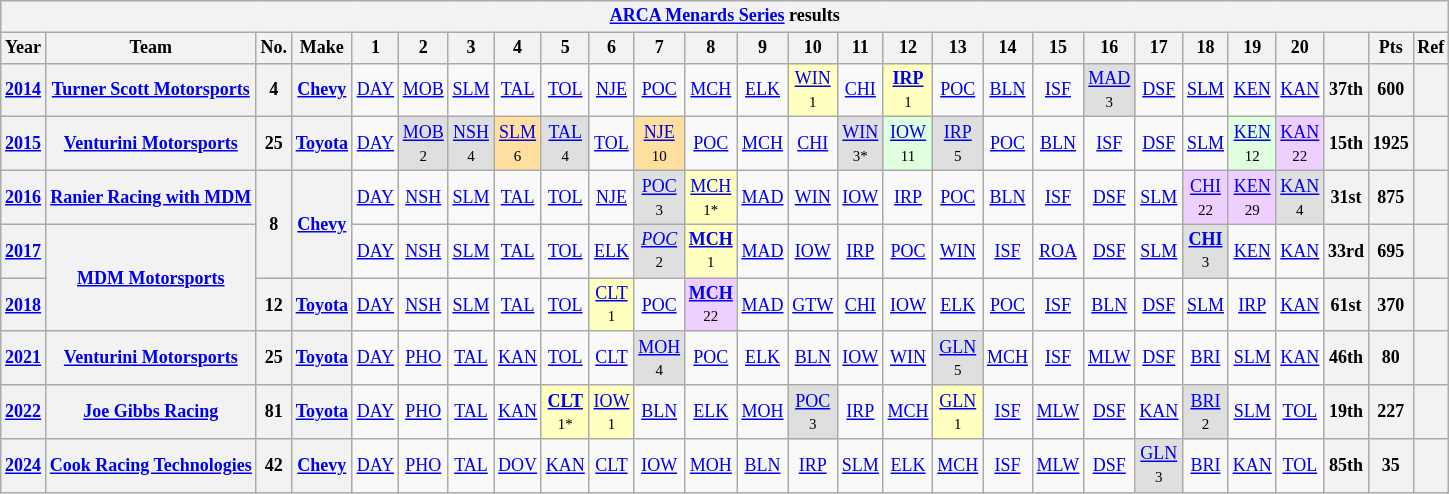<table class="wikitable" style="text-align:center; font-size:75%">
<tr>
<th colspan=27><a href='#'>ARCA Menards Series</a> results</th>
</tr>
<tr>
<th>Year</th>
<th>Team</th>
<th>No.</th>
<th>Make</th>
<th>1</th>
<th>2</th>
<th>3</th>
<th>4</th>
<th>5</th>
<th>6</th>
<th>7</th>
<th>8</th>
<th>9</th>
<th>10</th>
<th>11</th>
<th>12</th>
<th>13</th>
<th>14</th>
<th>15</th>
<th>16</th>
<th>17</th>
<th>18</th>
<th>19</th>
<th>20</th>
<th></th>
<th>Pts</th>
<th>Ref</th>
</tr>
<tr>
<th><a href='#'>2014</a></th>
<th><a href='#'>Turner Scott Motorsports</a></th>
<th>4</th>
<th><a href='#'>Chevy</a></th>
<td><a href='#'>DAY</a></td>
<td><a href='#'>MOB</a></td>
<td><a href='#'>SLM</a></td>
<td><a href='#'>TAL</a></td>
<td><a href='#'>TOL</a></td>
<td><a href='#'>NJE</a></td>
<td><a href='#'>POC</a></td>
<td><a href='#'>MCH</a></td>
<td><a href='#'>ELK</a></td>
<td style="background:#FFFFBF;"><a href='#'>WIN</a><br><small>1</small></td>
<td><a href='#'>CHI</a></td>
<td style="background:#FFFFBF;"><strong><a href='#'>IRP</a></strong><br><small>1</small></td>
<td><a href='#'>POC</a></td>
<td><a href='#'>BLN</a></td>
<td><a href='#'>ISF</a></td>
<td style="background:#DFDFDF;"><a href='#'>MAD</a><br><small>3</small></td>
<td><a href='#'>DSF</a></td>
<td><a href='#'>SLM</a></td>
<td><a href='#'>KEN</a></td>
<td><a href='#'>KAN</a></td>
<th>37th</th>
<th>600</th>
<th></th>
</tr>
<tr>
<th><a href='#'>2015</a></th>
<th><a href='#'>Venturini Motorsports</a></th>
<th>25</th>
<th><a href='#'>Toyota</a></th>
<td><a href='#'>DAY</a></td>
<td style="background:#DFDFDF;"><a href='#'>MOB</a><br><small>2</small></td>
<td style="background:#DFDFDF;"><a href='#'>NSH</a><br><small>4</small></td>
<td style="background:#FFDF9F;"><a href='#'>SLM</a><br><small>6</small></td>
<td style="background:#DFDFDF;"><a href='#'>TAL</a><br><small>4</small></td>
<td><a href='#'>TOL</a></td>
<td style="background:#FFDF9F;"><a href='#'>NJE</a><br><small>10</small></td>
<td><a href='#'>POC</a></td>
<td><a href='#'>MCH</a></td>
<td><a href='#'>CHI</a></td>
<td style="background:#DFDFDF;"><a href='#'>WIN</a><br><small>3*</small></td>
<td style="background:#DFFFDF;"><a href='#'>IOW</a><br><small>11</small></td>
<td style="background:#DFDFDF;"><a href='#'>IRP</a><br><small>5</small></td>
<td><a href='#'>POC</a></td>
<td><a href='#'>BLN</a></td>
<td><a href='#'>ISF</a></td>
<td><a href='#'>DSF</a></td>
<td><a href='#'>SLM</a></td>
<td style="background:#DFFFDF;"><a href='#'>KEN</a><br><small>12</small></td>
<td style="background:#EFCFFF;"><a href='#'>KAN</a><br><small>22</small></td>
<th>15th</th>
<th>1925</th>
<th></th>
</tr>
<tr>
<th><a href='#'>2016</a></th>
<th><a href='#'>Ranier Racing with MDM</a></th>
<th rowspan=2>8</th>
<th rowspan=2><a href='#'>Chevy</a></th>
<td><a href='#'>DAY</a></td>
<td><a href='#'>NSH</a></td>
<td><a href='#'>SLM</a></td>
<td><a href='#'>TAL</a></td>
<td><a href='#'>TOL</a></td>
<td><a href='#'>NJE</a></td>
<td style="background:#DFDFDF;"><a href='#'>POC</a><br><small>3</small></td>
<td style="background:#FFFFBF;"><a href='#'>MCH</a><br><small>1*</small></td>
<td><a href='#'>MAD</a></td>
<td><a href='#'>WIN</a></td>
<td><a href='#'>IOW</a></td>
<td><a href='#'>IRP</a></td>
<td><a href='#'>POC</a></td>
<td><a href='#'>BLN</a></td>
<td><a href='#'>ISF</a></td>
<td><a href='#'>DSF</a></td>
<td><a href='#'>SLM</a></td>
<td style="background:#EFCFFF;"><a href='#'>CHI</a><br><small>22</small></td>
<td style="background:#EFCFFF;"><a href='#'>KEN</a><br><small>29</small></td>
<td style="background:#DFDFDF;"><a href='#'>KAN</a><br><small>4</small></td>
<th>31st</th>
<th>875</th>
<th></th>
</tr>
<tr>
<th><a href='#'>2017</a></th>
<th rowspan=2><a href='#'>MDM Motorsports</a></th>
<td><a href='#'>DAY</a></td>
<td><a href='#'>NSH</a></td>
<td><a href='#'>SLM</a></td>
<td><a href='#'>TAL</a></td>
<td><a href='#'>TOL</a></td>
<td><a href='#'>ELK</a></td>
<td style="background:#DFDFDF;"><em><a href='#'>POC</a></em><br><small>2</small></td>
<td style="background:#FFFFBF;"><strong><a href='#'>MCH</a></strong><br><small>1</small></td>
<td><a href='#'>MAD</a></td>
<td><a href='#'>IOW</a></td>
<td><a href='#'>IRP</a></td>
<td><a href='#'>POC</a></td>
<td><a href='#'>WIN</a></td>
<td><a href='#'>ISF</a></td>
<td><a href='#'>ROA</a></td>
<td><a href='#'>DSF</a></td>
<td><a href='#'>SLM</a></td>
<td style="background:#DFDFDF;"><strong><a href='#'>CHI</a></strong><br><small>3</small></td>
<td><a href='#'>KEN</a></td>
<td><a href='#'>KAN</a></td>
<th>33rd</th>
<th>695</th>
<th></th>
</tr>
<tr>
<th><a href='#'>2018</a></th>
<th>12</th>
<th><a href='#'>Toyota</a></th>
<td><a href='#'>DAY</a></td>
<td><a href='#'>NSH</a></td>
<td><a href='#'>SLM</a></td>
<td><a href='#'>TAL</a></td>
<td><a href='#'>TOL</a></td>
<td style="background:#FFFFBF;"><a href='#'>CLT</a><br><small>1</small></td>
<td><a href='#'>POC</a></td>
<td style="background:#EFCFFF;"><strong><a href='#'>MCH</a></strong><br><small>22</small></td>
<td><a href='#'>MAD</a></td>
<td><a href='#'>GTW</a></td>
<td><a href='#'>CHI</a></td>
<td><a href='#'>IOW</a></td>
<td><a href='#'>ELK</a></td>
<td><a href='#'>POC</a></td>
<td><a href='#'>ISF</a></td>
<td><a href='#'>BLN</a></td>
<td><a href='#'>DSF</a></td>
<td><a href='#'>SLM</a></td>
<td><a href='#'>IRP</a></td>
<td><a href='#'>KAN</a></td>
<th>61st</th>
<th>370</th>
<th></th>
</tr>
<tr>
<th><a href='#'>2021</a></th>
<th><a href='#'>Venturini Motorsports</a></th>
<th>25</th>
<th><a href='#'>Toyota</a></th>
<td><a href='#'>DAY</a></td>
<td><a href='#'>PHO</a></td>
<td><a href='#'>TAL</a></td>
<td><a href='#'>KAN</a></td>
<td><a href='#'>TOL</a></td>
<td><a href='#'>CLT</a></td>
<td style="background:#DFDFDF;"><a href='#'>MOH</a><br><small>4</small></td>
<td><a href='#'>POC</a></td>
<td><a href='#'>ELK</a></td>
<td><a href='#'>BLN</a></td>
<td><a href='#'>IOW</a></td>
<td><a href='#'>WIN</a></td>
<td style="background:#DFDFDF;"><a href='#'>GLN</a><br><small>5</small></td>
<td><a href='#'>MCH</a></td>
<td><a href='#'>ISF</a></td>
<td><a href='#'>MLW</a></td>
<td><a href='#'>DSF</a></td>
<td><a href='#'>BRI</a></td>
<td><a href='#'>SLM</a></td>
<td><a href='#'>KAN</a></td>
<th>46th</th>
<th>80</th>
<th></th>
</tr>
<tr>
<th><a href='#'>2022</a></th>
<th><a href='#'>Joe Gibbs Racing</a></th>
<th>81</th>
<th><a href='#'>Toyota</a></th>
<td><a href='#'>DAY</a></td>
<td><a href='#'>PHO</a></td>
<td><a href='#'>TAL</a></td>
<td><a href='#'>KAN</a></td>
<td style="background:#FFFFBF;"><strong><a href='#'>CLT</a></strong><br><small>1*</small></td>
<td style="background:#FFFFBF;"><a href='#'>IOW</a><br><small>1</small></td>
<td><a href='#'>BLN</a></td>
<td><a href='#'>ELK</a></td>
<td><a href='#'>MOH</a></td>
<td style="background:#DFDFDF;"><a href='#'>POC</a><br><small>3</small></td>
<td><a href='#'>IRP</a></td>
<td><a href='#'>MCH</a></td>
<td style="background:#FFFFBF;"><a href='#'>GLN</a><br><small>1</small></td>
<td><a href='#'>ISF</a></td>
<td><a href='#'>MLW</a></td>
<td><a href='#'>DSF</a></td>
<td><a href='#'>KAN</a></td>
<td style="background:#DFDFDF;"><a href='#'>BRI</a><br><small>2</small></td>
<td><a href='#'>SLM</a></td>
<td><a href='#'>TOL</a></td>
<th>19th</th>
<th>227</th>
<th></th>
</tr>
<tr>
<th><a href='#'>2024</a></th>
<th><a href='#'>Cook Racing Technologies</a></th>
<th>42</th>
<th><a href='#'>Chevy</a></th>
<td><a href='#'>DAY</a></td>
<td><a href='#'>PHO</a></td>
<td><a href='#'>TAL</a></td>
<td><a href='#'>DOV</a></td>
<td><a href='#'>KAN</a></td>
<td><a href='#'>CLT</a></td>
<td><a href='#'>IOW</a></td>
<td><a href='#'>MOH</a></td>
<td><a href='#'>BLN</a></td>
<td><a href='#'>IRP</a></td>
<td><a href='#'>SLM</a></td>
<td><a href='#'>ELK</a></td>
<td><a href='#'>MCH</a></td>
<td><a href='#'>ISF</a></td>
<td><a href='#'>MLW</a></td>
<td><a href='#'>DSF</a></td>
<td style="background:#DFDFDF;"><a href='#'>GLN</a><br><small>3</small></td>
<td><a href='#'>BRI</a></td>
<td><a href='#'>KAN</a></td>
<td><a href='#'>TOL</a></td>
<th>85th</th>
<th>35</th>
<th></th>
</tr>
</table>
